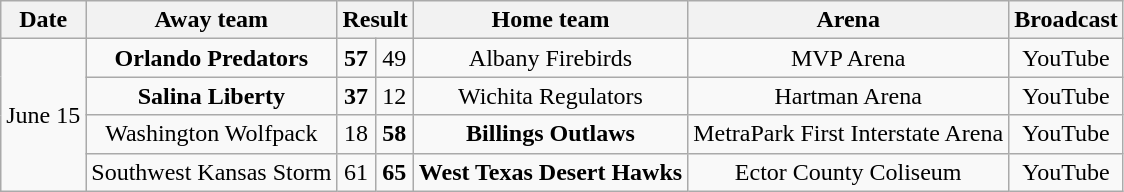<table class="wikitable" style="text-align:center;">
<tr>
<th>Date</th>
<th>Away team</th>
<th colspan="2">Result</th>
<th>Home team</th>
<th>Arena</th>
<th>Broadcast</th>
</tr>
<tr>
<td rowspan=4>June 15</td>
<td><strong>Orlando Predators</strong></td>
<td><strong>57</strong></td>
<td>49</td>
<td>Albany Firebirds</td>
<td>MVP Arena</td>
<td>YouTube</td>
</tr>
<tr>
<td><strong>Salina Liberty</strong></td>
<td><strong>37</strong></td>
<td>12</td>
<td>Wichita Regulators</td>
<td>Hartman Arena</td>
<td>YouTube</td>
</tr>
<tr>
<td>Washington Wolfpack</td>
<td>18</td>
<td><strong>58</strong></td>
<td><strong>Billings Outlaws</strong></td>
<td>MetraPark First Interstate Arena</td>
<td>YouTube</td>
</tr>
<tr>
<td>Southwest Kansas Storm</td>
<td>61</td>
<td><strong>65</strong></td>
<td><strong>West Texas Desert Hawks</strong></td>
<td>Ector County Coliseum</td>
<td>YouTube</td>
</tr>
</table>
